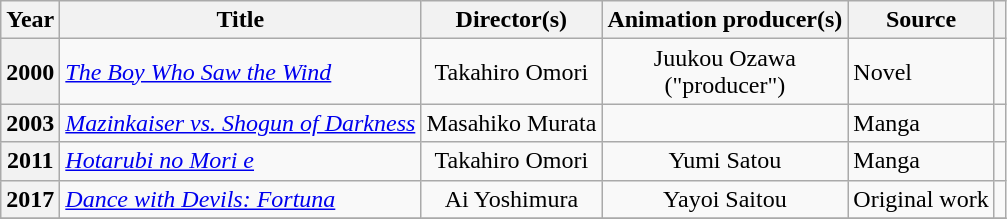<table class="wikitable sortable plainrowheaders">
<tr>
<th scope="col" class="unsortable" width=10>Year</th>
<th scope="col">Title</th>
<th scope="col">Director(s)</th>
<th scope="col">Animation producer(s)</th>
<th scope="col">Source</th>
<th scope="col" class="unsortable"></th>
</tr>
<tr>
<th scope="row">2000</th>
<td><em><a href='#'>The Boy Who Saw the Wind</a></em></td>
<td style=text-align:center>Takahiro Omori</td>
<td style=text-align:center>Juukou Ozawa<br>("producer")</td>
<td>Novel</td>
<td></td>
</tr>
<tr>
<th scope="row">2003</th>
<td><em><a href='#'>Mazinkaiser vs. Shogun of Darkness</a></em></td>
<td style=text-align:center>Masahiko Murata</td>
<td></td>
<td>Manga</td>
<td></td>
</tr>
<tr>
<th scope="row">2011</th>
<td><em><a href='#'>Hotarubi no Mori e</a></em></td>
<td style=text-align:center>Takahiro Omori</td>
<td style=text-align:center>Yumi Satou</td>
<td>Manga</td>
<td></td>
</tr>
<tr>
<th scope="row">2017</th>
<td><em><a href='#'>Dance with Devils: Fortuna</a></em></td>
<td style=text-align:center>Ai Yoshimura</td>
<td style=text-align:center>Yayoi Saitou</td>
<td>Original work</td>
<td></td>
</tr>
<tr>
</tr>
</table>
